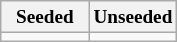<table class="wikitable" style="font-size:80%">
<tr>
<th width=50%>Seeded</th>
<th width=50%>Unseeded</th>
</tr>
<tr>
<td valign=top></td>
<td valign=top></td>
</tr>
</table>
